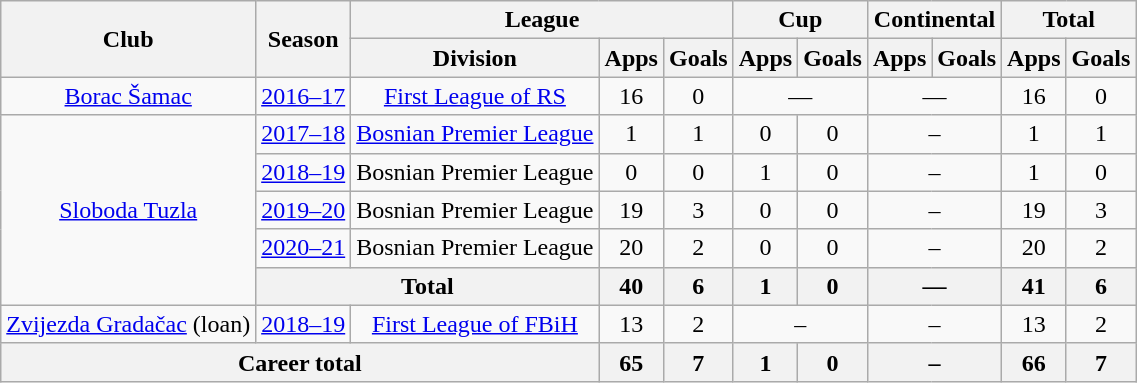<table class=wikitable style="text-align: center">
<tr>
<th rowspan=2>Club</th>
<th rowspan=2>Season</th>
<th colspan=3>League</th>
<th colspan=2>Cup</th>
<th colspan=2>Continental</th>
<th colspan=2>Total</th>
</tr>
<tr>
<th>Division</th>
<th>Apps</th>
<th>Goals</th>
<th>Apps</th>
<th>Goals</th>
<th>Apps</th>
<th>Goals</th>
<th>Apps</th>
<th>Goals</th>
</tr>
<tr>
<td><a href='#'>Borac Šamac</a></td>
<td><a href='#'>2016–17</a></td>
<td><a href='#'>First League of RS</a></td>
<td>16</td>
<td>0</td>
<td colspan=2>—</td>
<td colspan=2>—</td>
<td>16</td>
<td>0</td>
</tr>
<tr>
<td rowspan=5><a href='#'>Sloboda Tuzla</a></td>
<td><a href='#'>2017–18</a></td>
<td><a href='#'>Bosnian Premier League</a></td>
<td>1</td>
<td>1</td>
<td>0</td>
<td>0</td>
<td colspan=2>–</td>
<td>1</td>
<td>1</td>
</tr>
<tr>
<td><a href='#'>2018–19</a></td>
<td>Bosnian Premier League</td>
<td>0</td>
<td>0</td>
<td>1</td>
<td>0</td>
<td colspan=2>–</td>
<td>1</td>
<td>0</td>
</tr>
<tr>
<td><a href='#'>2019–20</a></td>
<td>Bosnian Premier League</td>
<td>19</td>
<td>3</td>
<td>0</td>
<td>0</td>
<td colspan=2>–</td>
<td>19</td>
<td>3</td>
</tr>
<tr>
<td><a href='#'>2020–21</a></td>
<td>Bosnian Premier League</td>
<td>20</td>
<td>2</td>
<td>0</td>
<td>0</td>
<td colspan=2>–</td>
<td>20</td>
<td>2</td>
</tr>
<tr>
<th colspan=2>Total</th>
<th>40</th>
<th>6</th>
<th>1</th>
<th>0</th>
<th colspan=2>—</th>
<th>41</th>
<th>6</th>
</tr>
<tr>
<td><a href='#'>Zvijezda Gradačac</a> (loan)</td>
<td><a href='#'>2018–19</a></td>
<td><a href='#'>First League of FBiH</a></td>
<td>13</td>
<td>2</td>
<td colspan=2>–</td>
<td colspan=2>–</td>
<td>13</td>
<td>2</td>
</tr>
<tr>
<th colspan=3>Career total</th>
<th>65</th>
<th>7</th>
<th>1</th>
<th>0</th>
<th colspan=2>–</th>
<th>66</th>
<th>7</th>
</tr>
</table>
